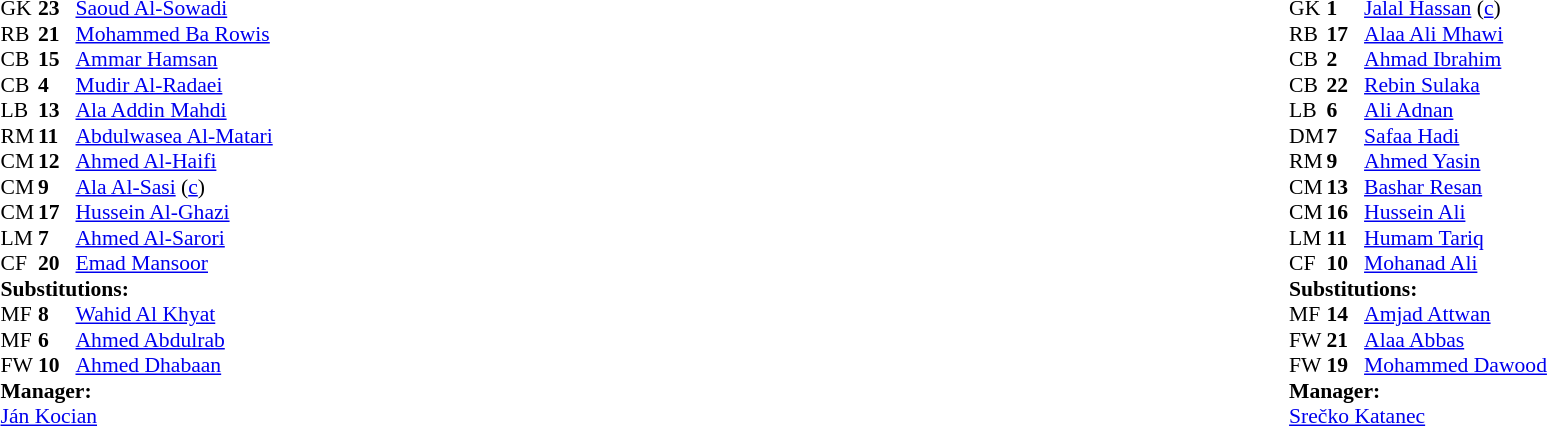<table width="100%">
<tr>
<td valign="top" width="40%"><br><table style="font-size:90%" cellspacing="0" cellpadding="0">
<tr>
<th width=25></th>
<th width=25></th>
</tr>
<tr>
<td>GK</td>
<td><strong>23</strong></td>
<td><a href='#'>Saoud Al-Sowadi</a></td>
</tr>
<tr>
<td>RB</td>
<td><strong>21</strong></td>
<td><a href='#'>Mohammed Ba Rowis</a></td>
</tr>
<tr>
<td>CB</td>
<td><strong>15</strong></td>
<td><a href='#'>Ammar Hamsan</a></td>
</tr>
<tr>
<td>CB</td>
<td><strong>4</strong></td>
<td><a href='#'>Mudir Al-Radaei</a></td>
</tr>
<tr>
<td>LB</td>
<td><strong>13</strong></td>
<td><a href='#'>Ala Addin Mahdi</a></td>
</tr>
<tr>
<td>RM</td>
<td><strong>11</strong></td>
<td><a href='#'>Abdulwasea Al-Matari</a></td>
</tr>
<tr>
<td>CM</td>
<td><strong>12</strong></td>
<td><a href='#'>Ahmed Al-Haifi</a></td>
<td></td>
<td></td>
</tr>
<tr>
<td>CM</td>
<td><strong>9</strong></td>
<td><a href='#'>Ala Al-Sasi</a> (<a href='#'>c</a>)</td>
<td></td>
<td></td>
</tr>
<tr>
<td>CM</td>
<td><strong>17</strong></td>
<td><a href='#'>Hussein Al-Ghazi</a></td>
<td></td>
<td></td>
</tr>
<tr>
<td>LM</td>
<td><strong>7</strong></td>
<td><a href='#'>Ahmed Al-Sarori</a></td>
</tr>
<tr>
<td>CF</td>
<td><strong>20</strong></td>
<td><a href='#'>Emad Mansoor</a></td>
</tr>
<tr>
<td colspan=3><strong>Substitutions:</strong></td>
</tr>
<tr>
<td>MF</td>
<td><strong>8</strong></td>
<td><a href='#'>Wahid Al Khyat</a></td>
<td></td>
<td></td>
</tr>
<tr>
<td>MF</td>
<td><strong>6</strong></td>
<td><a href='#'>Ahmed Abdulrab</a></td>
<td></td>
<td></td>
</tr>
<tr>
<td>FW</td>
<td><strong>10</strong></td>
<td><a href='#'>Ahmed Dhabaan</a></td>
<td></td>
<td></td>
</tr>
<tr>
<td colspan=3><strong>Manager:</strong></td>
</tr>
<tr>
<td colspan=3> <a href='#'>Ján Kocian</a></td>
</tr>
</table>
</td>
<td valign="top"></td>
<td valign="top" width="50%"><br><table style="font-size:90%; margin:auto" cellspacing="0" cellpadding="0">
<tr>
<th width=25></th>
<th width=25></th>
</tr>
<tr>
<td>GK</td>
<td><strong>1</strong></td>
<td><a href='#'>Jalal Hassan</a> (<a href='#'>c</a>)</td>
</tr>
<tr>
<td>RB</td>
<td><strong>17</strong></td>
<td><a href='#'>Alaa Ali Mhawi</a></td>
</tr>
<tr>
<td>CB</td>
<td><strong>2</strong></td>
<td><a href='#'>Ahmad Ibrahim</a></td>
</tr>
<tr>
<td>CB</td>
<td><strong>22</strong></td>
<td><a href='#'>Rebin Sulaka</a></td>
</tr>
<tr>
<td>LB</td>
<td><strong>6</strong></td>
<td><a href='#'>Ali Adnan</a></td>
</tr>
<tr>
<td>DM</td>
<td><strong>7</strong></td>
<td><a href='#'>Safaa Hadi</a></td>
</tr>
<tr>
<td>RM</td>
<td><strong>9</strong></td>
<td><a href='#'>Ahmed Yasin</a></td>
</tr>
<tr>
<td>CM</td>
<td><strong>13</strong></td>
<td><a href='#'>Bashar Resan</a></td>
</tr>
<tr>
<td>CM</td>
<td><strong>16</strong></td>
<td><a href='#'>Hussein Ali</a></td>
<td></td>
<td></td>
</tr>
<tr>
<td>LM</td>
<td><strong>11</strong></td>
<td><a href='#'>Humam Tariq</a></td>
<td></td>
<td></td>
</tr>
<tr>
<td>CF</td>
<td><strong>10</strong></td>
<td><a href='#'>Mohanad Ali</a></td>
<td></td>
<td></td>
</tr>
<tr>
<td colspan=3><strong>Substitutions:</strong></td>
</tr>
<tr>
<td>MF</td>
<td><strong>14</strong></td>
<td><a href='#'>Amjad Attwan</a></td>
<td></td>
<td></td>
</tr>
<tr>
<td>FW</td>
<td><strong>21</strong></td>
<td><a href='#'>Alaa Abbas</a></td>
<td></td>
<td></td>
</tr>
<tr>
<td>FW</td>
<td><strong>19</strong></td>
<td><a href='#'>Mohammed Dawood</a></td>
<td></td>
<td></td>
</tr>
<tr>
<td colspan=3><strong>Manager:</strong></td>
</tr>
<tr>
<td colspan=3> <a href='#'>Srečko Katanec</a></td>
</tr>
</table>
</td>
</tr>
</table>
